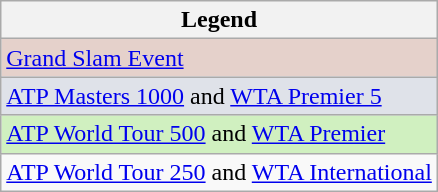<table class="wikitable">
<tr>
<th>Legend</th>
</tr>
<tr style=background:#e5d1cb;>
<td><a href='#'>Grand Slam Event</a></td>
</tr>
<tr style=background:#dfe2e9;>
<td><a href='#'>ATP Masters 1000</a> and <a href='#'>WTA Premier 5</a></td>
</tr>
<tr style=background:#d0f0c0;>
<td><a href='#'>ATP World Tour 500</a> and <a href='#'>WTA Premier</a></td>
</tr>
<tr group4style=background:#ffffff;>
<td><a href='#'>ATP World Tour 250</a> and <a href='#'>WTA International</a></td>
</tr>
</table>
